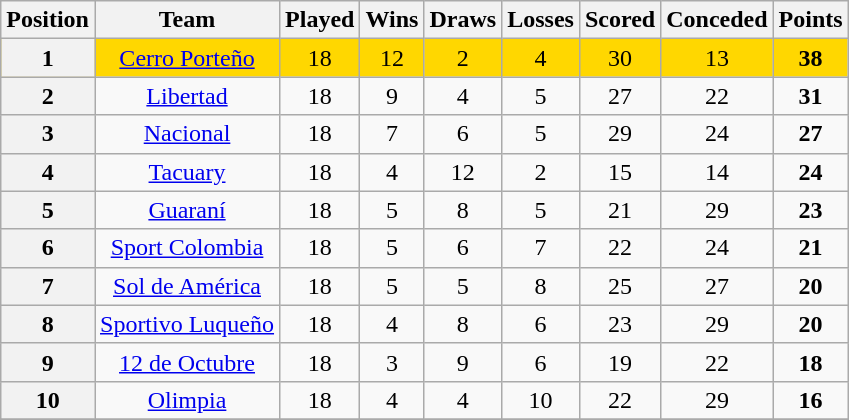<table class="wikitable" style="text-align:center">
<tr>
<th>Position</th>
<th>Team</th>
<th>Played</th>
<th>Wins</th>
<th>Draws</th>
<th>Losses</th>
<th>Scored</th>
<th>Conceded</th>
<th>Points</th>
</tr>
<tr bgcolor="gold">
<th>1</th>
<td><a href='#'>Cerro Porteño</a></td>
<td>18</td>
<td>12</td>
<td>2</td>
<td>4</td>
<td>30</td>
<td>13</td>
<td><strong>38</strong></td>
</tr>
<tr>
<th>2</th>
<td><a href='#'>Libertad</a></td>
<td>18</td>
<td>9</td>
<td>4</td>
<td>5</td>
<td>27</td>
<td>22</td>
<td><strong>31</strong></td>
</tr>
<tr>
<th>3</th>
<td><a href='#'>Nacional</a></td>
<td>18</td>
<td>7</td>
<td>6</td>
<td>5</td>
<td>29</td>
<td>24</td>
<td><strong>27</strong></td>
</tr>
<tr>
<th>4</th>
<td><a href='#'>Tacuary</a></td>
<td>18</td>
<td>4</td>
<td>12</td>
<td>2</td>
<td>15</td>
<td>14</td>
<td><strong>24</strong></td>
</tr>
<tr>
<th>5</th>
<td><a href='#'>Guaraní</a></td>
<td>18</td>
<td>5</td>
<td>8</td>
<td>5</td>
<td>21</td>
<td>29</td>
<td><strong>23</strong></td>
</tr>
<tr>
<th>6</th>
<td><a href='#'>Sport Colombia</a></td>
<td>18</td>
<td>5</td>
<td>6</td>
<td>7</td>
<td>22</td>
<td>24</td>
<td><strong>21</strong></td>
</tr>
<tr>
<th>7</th>
<td><a href='#'>Sol de América</a></td>
<td>18</td>
<td>5</td>
<td>5</td>
<td>8</td>
<td>25</td>
<td>27</td>
<td><strong>20</strong></td>
</tr>
<tr>
<th>8</th>
<td><a href='#'>Sportivo Luqueño</a></td>
<td>18</td>
<td>4</td>
<td>8</td>
<td>6</td>
<td>23</td>
<td>29</td>
<td><strong>20</strong></td>
</tr>
<tr>
<th>9</th>
<td><a href='#'>12 de Octubre</a></td>
<td>18</td>
<td>3</td>
<td>9</td>
<td>6</td>
<td>19</td>
<td>22</td>
<td><strong>18</strong></td>
</tr>
<tr>
<th>10</th>
<td><a href='#'>Olimpia</a></td>
<td>18</td>
<td>4</td>
<td>4</td>
<td>10</td>
<td>22</td>
<td>29</td>
<td><strong>16</strong></td>
</tr>
<tr>
</tr>
</table>
